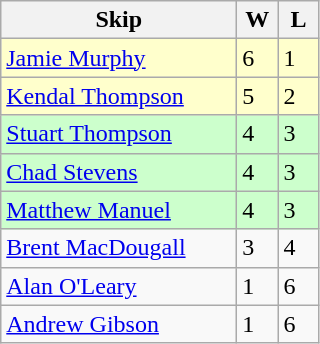<table class=wikitable>
<tr>
<th width=150>Skip</th>
<th width=20>W</th>
<th width=20>L</th>
</tr>
<tr bgcolor=#ffffcc>
<td><a href='#'>Jamie Murphy</a></td>
<td>6</td>
<td>1</td>
</tr>
<tr bgcolor=#ffffcc>
<td><a href='#'>Kendal Thompson</a></td>
<td>5</td>
<td>2</td>
</tr>
<tr bgcolor=#ccffcc>
<td><a href='#'>Stuart Thompson</a></td>
<td>4</td>
<td>3</td>
</tr>
<tr bgcolor=#ccffcc>
<td><a href='#'>Chad Stevens</a></td>
<td>4</td>
<td>3</td>
</tr>
<tr bgcolor=#ccffcc>
<td><a href='#'>Matthew Manuel</a></td>
<td>4</td>
<td>3</td>
</tr>
<tr>
<td><a href='#'>Brent MacDougall</a></td>
<td>3</td>
<td>4</td>
</tr>
<tr>
<td><a href='#'>Alan O'Leary</a></td>
<td>1</td>
<td>6</td>
</tr>
<tr>
<td><a href='#'>Andrew Gibson</a></td>
<td>1</td>
<td>6</td>
</tr>
</table>
